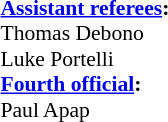<table width=100% style="font-size: 90%">
<tr>
<td style="width:40%; vertical-align:top;"><br><strong><a href='#'>Assistant referees</a>:</strong>
<br>Thomas Debono
<br>Luke Portelli
<br><strong><a href='#'>Fourth official</a>:</strong>
<br>Paul Apap</td>
</tr>
</table>
